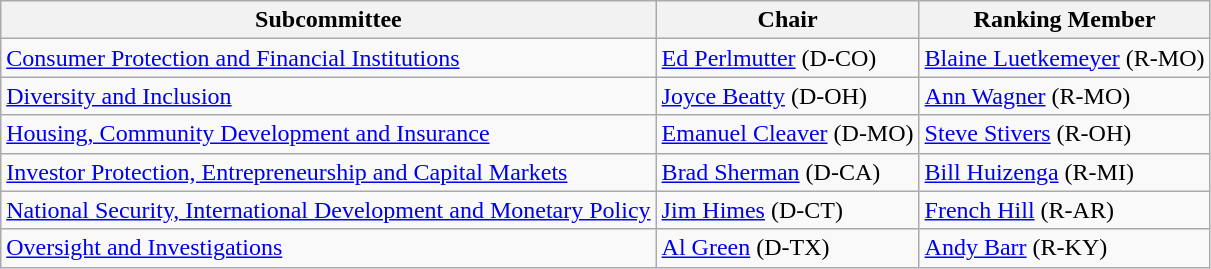<table class="wikitable">
<tr>
<th>Subcommittee</th>
<th>Chair</th>
<th>Ranking Member</th>
</tr>
<tr>
<td><a href='#'>Consumer Protection and Financial Institutions</a></td>
<td><a href='#'>Ed Perlmutter</a> (D-CO)</td>
<td><a href='#'>Blaine Luetkemeyer</a> (R-MO)</td>
</tr>
<tr>
<td><a href='#'>Diversity and Inclusion</a></td>
<td><a href='#'>Joyce Beatty</a> (D-OH)</td>
<td><a href='#'>Ann Wagner</a> (R-MO)</td>
</tr>
<tr>
<td><a href='#'>Housing, Community Development and Insurance</a></td>
<td><a href='#'>Emanuel Cleaver</a> (D-MO)</td>
<td><a href='#'>Steve Stivers</a> (R-OH)</td>
</tr>
<tr>
<td><a href='#'>Investor Protection, Entrepreneurship and Capital Markets</a></td>
<td><a href='#'>Brad Sherman</a> (D-CA)</td>
<td><a href='#'>Bill Huizenga</a> (R-MI)</td>
</tr>
<tr>
<td><a href='#'>National Security, International Development and Monetary Policy</a></td>
<td><a href='#'>Jim Himes</a> (D-CT)</td>
<td><a href='#'>French Hill</a> (R-AR)</td>
</tr>
<tr>
<td><a href='#'>Oversight and Investigations</a></td>
<td><a href='#'>Al Green</a> (D-TX)</td>
<td><a href='#'>Andy Barr</a> (R-KY)</td>
</tr>
</table>
